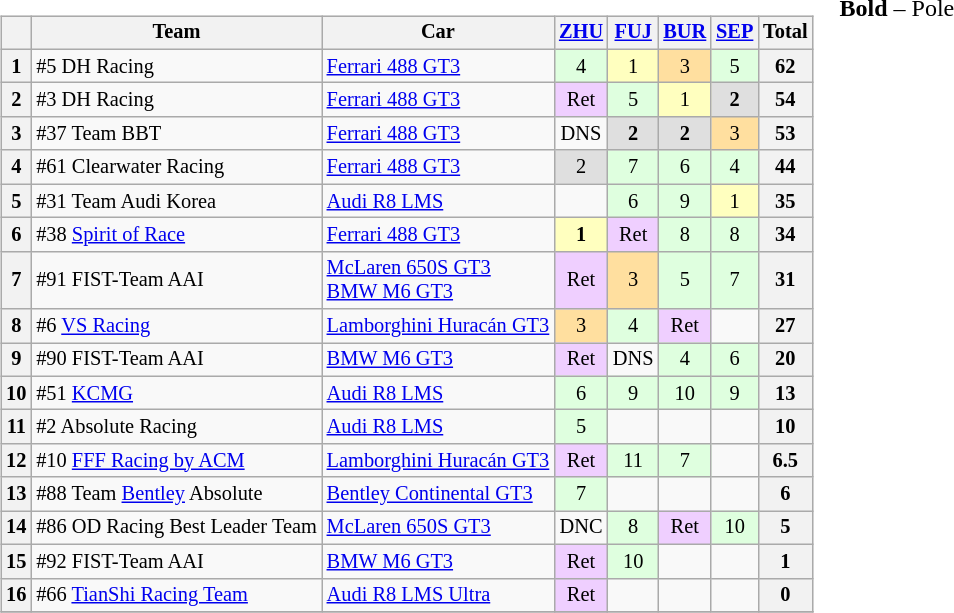<table>
<tr>
<td valign="top"><br><table class="wikitable" style="font-size: 85%; text-align:center;">
<tr>
<th></th>
<th>Team</th>
<th>Car</th>
<th><a href='#'>ZHU</a><br></th>
<th><a href='#'>FUJ</a><br></th>
<th><a href='#'>BUR</a><br></th>
<th><a href='#'>SEP</a><br></th>
<th>Total</th>
</tr>
<tr>
<th>1</th>
<td align=left> #5 DH Racing</td>
<td align=left><a href='#'>Ferrari 488 GT3</a></td>
<td style="background:#dfffdf;">4</td>
<td style="background:#ffffbf;">1</td>
<td style="background:#ffdf9f;">3</td>
<td style="background:#dfffdf;">5</td>
<th>62</th>
</tr>
<tr>
<th>2</th>
<td align=left> #3 DH Racing</td>
<td align=left><a href='#'>Ferrari 488 GT3</a></td>
<td style="background:#efcfff;">Ret</td>
<td style="background:#dfffdf;">5</td>
<td style="background:#ffffbf;">1</td>
<td style="background:#dfdfdf;"><strong>2</strong></td>
<th>54</th>
</tr>
<tr>
<th>3</th>
<td align=left> #37 Team BBT</td>
<td align=left><a href='#'>Ferrari 488 GT3</a></td>
<td>DNS</td>
<td style="background:#dfdfdf;"><strong>2</strong></td>
<td style="background:#dfdfdf;"><strong>2</strong></td>
<td style="background:#ffdf9f;">3</td>
<th>53</th>
</tr>
<tr>
<th>4</th>
<td align=left> #61 Clearwater Racing</td>
<td align=left><a href='#'>Ferrari 488 GT3</a></td>
<td style="background:#dfdfdf;">2</td>
<td style="background:#dfffdf;">7</td>
<td style="background:#dfffdf;">6</td>
<td style="background:#dfffdf;">4</td>
<th>44</th>
</tr>
<tr>
<th>5</th>
<td align=left> #31 Team Audi Korea</td>
<td align=left><a href='#'>Audi R8 LMS</a></td>
<td></td>
<td style="background:#dfffdf;">6</td>
<td style="background:#dfffdf;">9</td>
<td style="background:#ffffbf;">1</td>
<th>35</th>
</tr>
<tr>
<th>6</th>
<td align=left> #38 <a href='#'>Spirit of Race</a></td>
<td align=left><a href='#'>Ferrari 488 GT3</a></td>
<td style="background:#ffffbf;"><strong>1</strong></td>
<td style="background:#efcfff;">Ret</td>
<td style="background:#dfffdf;">8</td>
<td style="background:#dfffdf;">8</td>
<th>34</th>
</tr>
<tr>
<th>7</th>
<td align=left> #91 FIST-Team AAI</td>
<td align=left><a href='#'>McLaren 650S GT3</a><br><a href='#'>BMW M6 GT3</a></td>
<td style="background:#efcfff;">Ret</td>
<td style="background:#ffdf9f;">3</td>
<td style="background:#dfffdf;">5</td>
<td style="background:#dfffdf;">7</td>
<th>31</th>
</tr>
<tr>
<th>8</th>
<td align=left> #6 <a href='#'>VS Racing</a></td>
<td align=left><a href='#'>Lamborghini Huracán GT3</a></td>
<td style="background:#ffdf9f;">3</td>
<td style="background:#dfffdf;">4</td>
<td style="background:#efcfff;">Ret</td>
<td></td>
<th>27</th>
</tr>
<tr>
<th>9</th>
<td align=left> #90 FIST-Team AAI</td>
<td align=left><a href='#'>BMW M6 GT3</a></td>
<td style="background:#efcfff;">Ret</td>
<td>DNS</td>
<td style="background:#dfffdf;">4</td>
<td style="background:#dfffdf;">6</td>
<th>20</th>
</tr>
<tr>
<th>10</th>
<td align=left> #51 <a href='#'>KCMG</a></td>
<td align=left><a href='#'>Audi R8 LMS</a></td>
<td style="background:#dfffdf;">6</td>
<td style="background:#dfffdf;">9</td>
<td style="background:#dfffdf;">10</td>
<td style="background:#dfffdf;">9</td>
<th>13</th>
</tr>
<tr>
<th>11</th>
<td align=left> #2 Absolute Racing</td>
<td align=left><a href='#'>Audi R8 LMS</a></td>
<td style="background:#dfffdf;">5</td>
<td></td>
<td></td>
<td></td>
<th>10</th>
</tr>
<tr>
<th>12</th>
<td align=left> #10 <a href='#'>FFF Racing by ACM</a></td>
<td align=left><a href='#'>Lamborghini Huracán GT3</a></td>
<td style="background:#efcfff;">Ret</td>
<td style="background:#dfffdf;">11</td>
<td style="background:#dfffdf;">7</td>
<td></td>
<th>6.5</th>
</tr>
<tr>
<th>13</th>
<td align=left> #88 Team <a href='#'>Bentley</a> Absolute</td>
<td align=left><a href='#'>Bentley Continental GT3</a></td>
<td style="background:#dfffdf;">7</td>
<td></td>
<td></td>
<td></td>
<th>6</th>
</tr>
<tr>
<th>14</th>
<td align=left> #86 OD Racing Best Leader Team</td>
<td align=left><a href='#'>McLaren 650S GT3</a></td>
<td>DNC</td>
<td style="background:#dfffdf;">8</td>
<td style="background:#efcfff;">Ret</td>
<td style="background:#dfffdf;">10</td>
<th>5</th>
</tr>
<tr>
<th>15</th>
<td align=left> #92 FIST-Team AAI</td>
<td align=left><a href='#'>BMW M6 GT3</a></td>
<td style="background:#efcfff;">Ret</td>
<td style="background:#dfffdf;">10</td>
<td></td>
<td></td>
<th>1</th>
</tr>
<tr>
<th>16</th>
<td align=left> #66 <a href='#'>TianShi Racing Team</a></td>
<td align=left><a href='#'>Audi R8 LMS Ultra</a></td>
<td style="background:#efcfff;">Ret</td>
<td></td>
<td></td>
<td></td>
<th>0</th>
</tr>
<tr>
</tr>
</table>
</td>
<td valign="top"><br>
<span><strong>Bold</strong> – Pole<br></span></td>
</tr>
</table>
